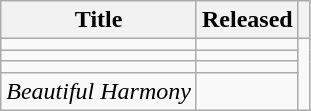<table class="wikitable">
<tr>
<th>Title</th>
<th>Released</th>
<th></th>
</tr>
<tr>
<td></td>
<td></td>
<td rowspan="4" align="center"></td>
</tr>
<tr>
<td></td>
<td></td>
</tr>
<tr>
<td></td>
<td></td>
</tr>
<tr>
<td><em>Beautiful Harmony</em></td>
<td></td>
</tr>
</table>
